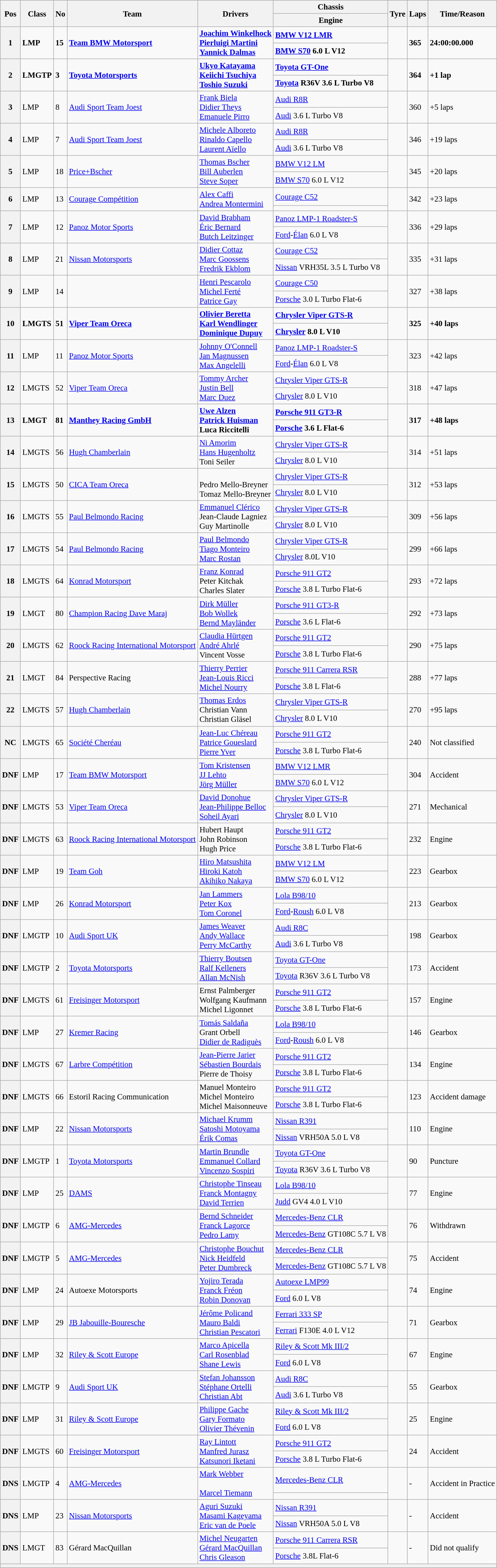<table class="wikitable" style="font-size: 95%;">
<tr>
<th rowspan=2>Pos</th>
<th rowspan=2>Class</th>
<th rowspan=2>No</th>
<th rowspan=2>Team</th>
<th rowspan=2>Drivers</th>
<th>Chassis</th>
<th rowspan=2>Tyre</th>
<th rowspan=2>Laps</th>
<th rowspan="2">Time/Reason</th>
</tr>
<tr>
<th>Engine</th>
</tr>
<tr style="font-weight:bold">
<th rowspan=2>1</th>
<td rowspan=2>LMP</td>
<td rowspan=2>15</td>
<td rowspan=2> <a href='#'>Team BMW Motorsport</a></td>
<td rowspan=2> <a href='#'>Joachim Winkelhock</a><br> <a href='#'>Pierluigi Martini</a><br> <a href='#'>Yannick Dalmas</a></td>
<td><a href='#'>BMW V12 LMR</a></td>
<td rowspan=2></td>
<td rowspan=2>365</td>
<td rowspan="2">24:00:00.000</td>
</tr>
<tr style="font-weight:bold">
<td><a href='#'>BMW S70</a> 6.0 L V12</td>
</tr>
<tr style="font-weight:bold">
<th rowspan=2>2</th>
<td rowspan=2>LMGTP</td>
<td rowspan=2>3</td>
<td rowspan=2> <a href='#'>Toyota Motorsports</a></td>
<td rowspan=2> <a href='#'>Ukyo Katayama</a><br> <a href='#'>Keiichi Tsuchiya</a><br> <a href='#'>Toshio Suzuki</a></td>
<td><a href='#'>Toyota GT-One</a></td>
<td rowspan=2></td>
<td rowspan=2>364</td>
<td rowspan="2">+1 lap</td>
</tr>
<tr style="font-weight:bold">
<td><a href='#'>Toyota</a> R36V 3.6 L Turbo V8</td>
</tr>
<tr>
<th rowspan=2>3</th>
<td rowspan=2>LMP</td>
<td rowspan=2>8</td>
<td rowspan=2> <a href='#'>Audi Sport Team Joest</a></td>
<td rowspan=2> <a href='#'>Frank Biela</a><br> <a href='#'>Didier Theys</a><br> <a href='#'>Emanuele Pirro</a></td>
<td><a href='#'>Audi R8R</a></td>
<td rowspan=2></td>
<td rowspan=2>360</td>
<td rowspan="2">+5 laps</td>
</tr>
<tr>
<td><a href='#'>Audi</a> 3.6 L Turbo V8</td>
</tr>
<tr>
<th rowspan=2>4</th>
<td rowspan=2>LMP</td>
<td rowspan=2>7</td>
<td rowspan=2> <a href='#'>Audi Sport Team Joest</a></td>
<td rowspan=2> <a href='#'>Michele Alboreto</a><br> <a href='#'>Rinaldo Capello</a><br> <a href='#'>Laurent Aïello</a></td>
<td><a href='#'>Audi R8R</a></td>
<td rowspan=2></td>
<td rowspan=2>346</td>
<td rowspan="2">+19 laps</td>
</tr>
<tr>
<td><a href='#'>Audi</a> 3.6 L Turbo V8</td>
</tr>
<tr>
<th rowspan=2>5</th>
<td rowspan=2>LMP</td>
<td rowspan=2>18</td>
<td rowspan=2> <a href='#'>Price+Bscher</a></td>
<td rowspan=2> <a href='#'>Thomas Bscher</a><br> <a href='#'>Bill Auberlen</a><br> <a href='#'>Steve Soper</a></td>
<td><a href='#'>BMW V12 LM</a></td>
<td rowspan=2></td>
<td rowspan=2>345</td>
<td rowspan="2">+20 laps</td>
</tr>
<tr>
<td><a href='#'>BMW S70</a> 6.0 L V12</td>
</tr>
<tr>
<th rowspan=2>6</th>
<td rowspan=2>LMP</td>
<td rowspan=2>13</td>
<td rowspan=2> <a href='#'>Courage Compétition</a></td>
<td rowspan=2> <a href='#'>Alex Caffi</a><br> <a href='#'>Andrea Montermini</a><br></td>
<td><a href='#'>Courage C52</a></td>
<td rowspan=2></td>
<td rowspan=2>342</td>
<td rowspan="2">+23 laps</td>
</tr>
<tr>
<td></td>
</tr>
<tr>
<th rowspan=2>7</th>
<td rowspan=2>LMP</td>
<td rowspan=2>12</td>
<td rowspan=2> <a href='#'>Panoz Motor Sports</a></td>
<td rowspan=2> <a href='#'>David Brabham</a><br> <a href='#'>Éric Bernard</a><br> <a href='#'>Butch Leitzinger</a></td>
<td><a href='#'>Panoz LMP-1 Roadster-S</a></td>
<td rowspan=2></td>
<td rowspan=2>336</td>
<td rowspan="2">+29 laps</td>
</tr>
<tr>
<td><a href='#'>Ford</a>-<a href='#'>Élan</a> 6.0 L V8</td>
</tr>
<tr>
<th rowspan=2>8</th>
<td rowspan=2>LMP</td>
<td rowspan=2>21</td>
<td rowspan=2> <a href='#'>Nissan Motorsports</a></td>
<td rowspan=2> <a href='#'>Didier Cottaz</a><br> <a href='#'>Marc Goossens</a><br> <a href='#'>Fredrik Ekblom</a></td>
<td><a href='#'>Courage C52</a></td>
<td rowspan=2></td>
<td rowspan=2>335</td>
<td rowspan="2">+31 laps</td>
</tr>
<tr>
<td><a href='#'>Nissan</a> VRH35L 3.5 L Turbo V8</td>
</tr>
<tr>
<th rowspan=2>9</th>
<td rowspan=2>LMP</td>
<td rowspan=2>14</td>
<td rowspan=2></td>
<td rowspan=2> <a href='#'>Henri Pescarolo</a><br> <a href='#'>Michel Ferté</a><br> <a href='#'>Patrice Gay</a></td>
<td><a href='#'>Courage C50</a></td>
<td rowspan=2></td>
<td rowspan=2>327</td>
<td rowspan="2">+38 laps</td>
</tr>
<tr>
<td><a href='#'>Porsche</a> 3.0 L Turbo Flat-6</td>
</tr>
<tr style="font-weight:bold">
<th rowspan=2>10</th>
<td rowspan=2>LMGTS</td>
<td rowspan=2>51</td>
<td rowspan=2> <a href='#'>Viper Team Oreca</a></td>
<td rowspan=2> <a href='#'>Olivier Beretta</a><br> <a href='#'>Karl Wendlinger</a><br> <a href='#'>Dominique Dupuy</a></td>
<td><a href='#'>Chrysler Viper GTS-R</a></td>
<td rowspan=2></td>
<td rowspan=2>325</td>
<td rowspan="2">+40 laps</td>
</tr>
<tr style="font-weight:bold">
<td><a href='#'>Chrysler</a> 8.0 L V10</td>
</tr>
<tr>
<th rowspan=2>11</th>
<td rowspan=2>LMP</td>
<td rowspan=2>11</td>
<td rowspan=2> <a href='#'>Panoz Motor Sports</a></td>
<td rowspan=2> <a href='#'>Johnny O'Connell</a><br> <a href='#'>Jan Magnussen</a><br> <a href='#'>Max Angelelli</a></td>
<td><a href='#'>Panoz LMP-1 Roadster-S</a></td>
<td rowspan=2></td>
<td rowspan=2>323</td>
<td rowspan="2">+42 laps</td>
</tr>
<tr>
<td><a href='#'>Ford</a>-<a href='#'>Élan</a> 6.0 L V8</td>
</tr>
<tr>
<th rowspan=2>12</th>
<td rowspan=2>LMGTS</td>
<td rowspan=2>52</td>
<td rowspan=2> <a href='#'>Viper Team Oreca</a></td>
<td rowspan=2> <a href='#'>Tommy Archer</a><br> <a href='#'>Justin Bell</a><br> <a href='#'>Marc Duez</a></td>
<td><a href='#'>Chrysler Viper GTS-R</a></td>
<td rowspan=2></td>
<td rowspan=2>318</td>
<td rowspan="2">+47 laps</td>
</tr>
<tr>
<td><a href='#'>Chrysler</a> 8.0 L V10</td>
</tr>
<tr style="font-weight:bold">
<th rowspan=2>13</th>
<td rowspan=2>LMGT</td>
<td rowspan=2>81</td>
<td rowspan=2> <a href='#'>Manthey Racing GmbH</a></td>
<td rowspan=2> <a href='#'>Uwe Alzen</a><br> <a href='#'>Patrick Huisman</a><br> Luca Riccitelli</td>
<td><a href='#'>Porsche 911 GT3-R</a></td>
<td rowspan=2></td>
<td rowspan=2>317</td>
<td rowspan="2">+48 laps</td>
</tr>
<tr style="font-weight:bold">
<td><a href='#'>Porsche</a> 3.6 L Flat-6</td>
</tr>
<tr>
<th rowspan=2>14</th>
<td rowspan=2>LMGTS</td>
<td rowspan=2>56</td>
<td rowspan=2> <a href='#'>Hugh Chamberlain</a></td>
<td rowspan=2> <a href='#'>Ni Amorim</a><br> <a href='#'>Hans Hugenholtz</a><br> Toni Seiler</td>
<td><a href='#'>Chrysler Viper GTS-R</a></td>
<td rowspan=2></td>
<td rowspan=2>314</td>
<td rowspan="2">+51 laps</td>
</tr>
<tr>
<td><a href='#'>Chrysler</a> 8.0 L V10</td>
</tr>
<tr>
<th rowspan=2>15</th>
<td rowspan=2>LMGTS</td>
<td rowspan=2>50</td>
<td rowspan=2> <a href='#'>CICA Team Oreca</a></td>
<td rowspan=2><br> Pedro Mello-Breyner<br>  Tomaz Mello-Breyner</td>
<td><a href='#'>Chrysler Viper GTS-R</a></td>
<td rowspan=2></td>
<td rowspan=2>312</td>
<td rowspan="2">+53 laps</td>
</tr>
<tr>
<td><a href='#'>Chrysler</a> 8.0 L V10</td>
</tr>
<tr>
<th rowspan=2>16</th>
<td rowspan=2>LMGTS</td>
<td rowspan=2>55</td>
<td rowspan=2> <a href='#'>Paul Belmondo Racing</a></td>
<td rowspan=2> <a href='#'>Emmanuel Clérico</a><br> Jean-Claude Lagniez<br> Guy Martinolle</td>
<td><a href='#'>Chrysler Viper GTS-R</a></td>
<td rowspan=2></td>
<td rowspan=2>309</td>
<td rowspan="2">+56 laps</td>
</tr>
<tr>
<td><a href='#'>Chrysler</a> 8.0 L V10</td>
</tr>
<tr>
<th rowspan=2>17</th>
<td rowspan=2>LMGTS</td>
<td rowspan=2>54</td>
<td rowspan=2> <a href='#'>Paul Belmondo Racing</a></td>
<td rowspan=2> <a href='#'>Paul Belmondo</a><br> <a href='#'>Tiago Monteiro</a><br> <a href='#'>Marc Rostan</a></td>
<td><a href='#'>Chrysler Viper GTS-R</a></td>
<td rowspan=2></td>
<td rowspan=2>299</td>
<td rowspan="2">+66 laps</td>
</tr>
<tr>
<td><a href='#'>Chrysler</a> 8.0L V10</td>
</tr>
<tr>
<th rowspan=2>18</th>
<td rowspan=2>LMGTS</td>
<td rowspan=2>64</td>
<td rowspan=2> <a href='#'>Konrad Motorsport</a></td>
<td rowspan=2> <a href='#'>Franz Konrad</a><br> Peter Kitchak<br> Charles Slater</td>
<td><a href='#'>Porsche 911 GT2</a></td>
<td rowspan=2></td>
<td rowspan=2>293</td>
<td rowspan="2">+72 laps</td>
</tr>
<tr>
<td><a href='#'>Porsche</a> 3.8 L Turbo Flat-6</td>
</tr>
<tr>
<th rowspan=2>19</th>
<td rowspan=2>LMGT</td>
<td rowspan=2>80</td>
<td rowspan=2> <a href='#'>Champion Racing Dave Maraj</a></td>
<td rowspan=2> <a href='#'>Dirk Müller</a><br> <a href='#'>Bob Wollek</a><br> <a href='#'>Bernd Mayländer</a></td>
<td><a href='#'>Porsche 911 GT3-R</a></td>
<td rowspan=2></td>
<td rowspan=2>292</td>
<td rowspan="2">+73 laps</td>
</tr>
<tr>
<td><a href='#'>Porsche</a> 3.6 L Flat-6</td>
</tr>
<tr>
<th rowspan=2>20</th>
<td rowspan=2>LMGTS</td>
<td rowspan=2>62</td>
<td rowspan=2> <a href='#'>Roock Racing International Motorsport</a></td>
<td rowspan=2> <a href='#'>Claudia Hürtgen</a><br> <a href='#'>André Ahrlé</a><br> Vincent Vosse</td>
<td><a href='#'>Porsche 911 GT2</a></td>
<td rowspan=2></td>
<td rowspan=2>290</td>
<td rowspan="2">+75 laps</td>
</tr>
<tr>
<td><a href='#'>Porsche</a> 3.8 L Turbo Flat-6</td>
</tr>
<tr>
<th rowspan=2>21</th>
<td rowspan=2>LMGT</td>
<td rowspan=2>84</td>
<td rowspan=2> Perspective Racing</td>
<td rowspan=2> <a href='#'>Thierry Perrier</a><br> <a href='#'>Jean-Louis Ricci</a><br> <a href='#'>Michel Nourry</a></td>
<td><a href='#'>Porsche 911 Carrera RSR</a></td>
<td rowspan=2></td>
<td rowspan=2>288</td>
<td rowspan="2">+77 laps</td>
</tr>
<tr>
<td><a href='#'>Porsche</a> 3.8 L Flat-6</td>
</tr>
<tr>
<th rowspan=2>22</th>
<td rowspan=2>LMGTS</td>
<td rowspan=2>57</td>
<td rowspan=2> <a href='#'>Hugh Chamberlain</a></td>
<td rowspan=2> <a href='#'>Thomas Erdos</a><br> Christian Vann<br> Christian Gläsel</td>
<td><a href='#'>Chrysler Viper GTS-R</a></td>
<td rowspan=2></td>
<td rowspan=2>270</td>
<td rowspan="2">+95 laps</td>
</tr>
<tr>
<td><a href='#'>Chrysler</a> 8.0 L V10</td>
</tr>
<tr>
<th rowspan=2>NC</th>
<td rowspan=2>LMGTS</td>
<td rowspan=2>65</td>
<td rowspan=2> <a href='#'>Société Cheréau</a></td>
<td rowspan=2> <a href='#'>Jean-Luc Chéreau</a><br> <a href='#'>Patrice Goueslard</a><br> <a href='#'>Pierre Yver</a></td>
<td><a href='#'>Porsche 911 GT2</a></td>
<td rowspan=2></td>
<td rowspan=2>240</td>
<td rowspan="2">Not classified</td>
</tr>
<tr>
<td><a href='#'>Porsche</a> 3.8 L Turbo Flat-6</td>
</tr>
<tr>
<th rowspan=2>DNF</th>
<td rowspan=2>LMP</td>
<td rowspan=2>17</td>
<td rowspan=2> <a href='#'>Team BMW Motorsport</a></td>
<td rowspan=2> <a href='#'>Tom Kristensen</a><br> <a href='#'>JJ Lehto</a><br> <a href='#'>Jörg Müller</a></td>
<td><a href='#'>BMW V12 LMR</a></td>
<td rowspan=2></td>
<td rowspan=2>304</td>
<td rowspan="2">Accident</td>
</tr>
<tr>
<td><a href='#'>BMW S70</a> 6.0 L V12</td>
</tr>
<tr>
<th rowspan=2>DNF</th>
<td rowspan=2>LMGTS</td>
<td rowspan=2>53</td>
<td rowspan=2> <a href='#'>Viper Team Oreca</a></td>
<td rowspan=2> <a href='#'>David Donohue</a><br> <a href='#'>Jean-Philippe Belloc</a><br> <a href='#'>Soheil Ayari</a></td>
<td><a href='#'>Chrysler Viper GTS-R</a></td>
<td rowspan=2></td>
<td rowspan=2>271</td>
<td rowspan="2">Mechanical</td>
</tr>
<tr>
<td><a href='#'>Chrysler</a> 8.0 L V10</td>
</tr>
<tr>
<th rowspan=2>DNF</th>
<td rowspan=2>LMGTS</td>
<td rowspan=2>63</td>
<td rowspan=2> <a href='#'>Roock Racing International Motorsport</a></td>
<td rowspan=2> Hubert Haupt<br> John Robinson<br> Hugh Price</td>
<td><a href='#'>Porsche 911 GT2</a></td>
<td rowspan=2></td>
<td rowspan=2>232</td>
<td rowspan="2">Engine</td>
</tr>
<tr>
<td><a href='#'>Porsche</a> 3.8 L Turbo Flat-6</td>
</tr>
<tr>
<th rowspan=2>DNF</th>
<td rowspan=2>LMP</td>
<td rowspan=2>19</td>
<td rowspan=2> <a href='#'>Team Goh</a></td>
<td rowspan=2> <a href='#'>Hiro Matsushita</a><br> <a href='#'>Hiroki Katoh</a><br> <a href='#'>Akihiko Nakaya</a></td>
<td><a href='#'>BMW V12 LM</a></td>
<td rowspan=2></td>
<td rowspan=2>223</td>
<td rowspan="2">Gearbox</td>
</tr>
<tr>
<td><a href='#'>BMW S70</a> 6.0 L V12</td>
</tr>
<tr>
<th rowspan=2>DNF</th>
<td rowspan=2>LMP</td>
<td rowspan=2>26</td>
<td rowspan=2> <a href='#'>Konrad Motorsport</a></td>
<td rowspan=2> <a href='#'>Jan Lammers</a><br> <a href='#'>Peter Kox</a><br> <a href='#'>Tom Coronel</a></td>
<td><a href='#'>Lola B98/10</a></td>
<td rowspan=2></td>
<td rowspan=2>213</td>
<td rowspan="2">Gearbox</td>
</tr>
<tr>
<td><a href='#'>Ford</a>-<a href='#'>Roush</a> 6.0 L V8</td>
</tr>
<tr>
<th rowspan=2>DNF</th>
<td rowspan=2>LMGTP</td>
<td rowspan=2>10</td>
<td rowspan=2> <a href='#'>Audi Sport UK</a></td>
<td rowspan=2> <a href='#'>James Weaver</a><br> <a href='#'>Andy Wallace</a><br> <a href='#'>Perry McCarthy</a></td>
<td><a href='#'>Audi R8C</a></td>
<td rowspan=2></td>
<td rowspan=2>198</td>
<td rowspan="2">Gearbox</td>
</tr>
<tr>
<td><a href='#'>Audi</a> 3.6 L Turbo V8</td>
</tr>
<tr>
<th rowspan=2>DNF</th>
<td rowspan=2>LMGTP</td>
<td rowspan=2>2</td>
<td rowspan=2> <a href='#'>Toyota Motorsports</a></td>
<td rowspan=2> <a href='#'>Thierry Boutsen</a><br> <a href='#'>Ralf Kelleners</a><br> <a href='#'>Allan McNish</a></td>
<td><a href='#'>Toyota GT-One</a></td>
<td rowspan=2></td>
<td rowspan=2>173</td>
<td rowspan="2">Accident</td>
</tr>
<tr>
<td><a href='#'>Toyota</a> R36V 3.6 L Turbo V8</td>
</tr>
<tr>
<th rowspan=2>DNF</th>
<td rowspan=2>LMGTS</td>
<td rowspan=2>61</td>
<td rowspan=2> <a href='#'>Freisinger Motorsport</a></td>
<td rowspan=2> Ernst Palmberger<br> Wolfgang Kaufmann<br> Michel Ligonnet</td>
<td><a href='#'>Porsche 911 GT2</a></td>
<td rowspan=2></td>
<td rowspan=2>157</td>
<td rowspan="2">Engine</td>
</tr>
<tr>
<td><a href='#'>Porsche</a> 3.8 L Turbo Flat-6</td>
</tr>
<tr>
<th rowspan=2>DNF</th>
<td rowspan=2>LMP</td>
<td rowspan=2>27</td>
<td rowspan=2> <a href='#'>Kremer Racing</a></td>
<td rowspan=2> <a href='#'>Tomás Saldaña</a><br> Grant Orbell<br> <a href='#'>Didier de Radiguès</a></td>
<td><a href='#'>Lola B98/10</a></td>
<td rowspan=2></td>
<td rowspan=2>146</td>
<td rowspan="2">Gearbox</td>
</tr>
<tr>
<td><a href='#'>Ford</a>-<a href='#'>Roush</a> 6.0 L V8</td>
</tr>
<tr>
<th rowspan=2>DNF</th>
<td rowspan=2>LMGTS</td>
<td rowspan=2>67</td>
<td rowspan=2> <a href='#'>Larbre Compétition</a></td>
<td rowspan=2> <a href='#'>Jean-Pierre Jarier</a><br> <a href='#'>Sébastien Bourdais</a><br> Pierre de Thoisy</td>
<td><a href='#'>Porsche 911 GT2</a></td>
<td rowspan=2></td>
<td rowspan=2>134</td>
<td rowspan="2">Engine</td>
</tr>
<tr>
<td><a href='#'>Porsche</a> 3.8 L Turbo Flat-6</td>
</tr>
<tr>
<th rowspan=2>DNF</th>
<td rowspan=2>LMGTS</td>
<td rowspan=2>66</td>
<td rowspan=2> Estoril Racing Communication</td>
<td rowspan=2> Manuel Monteiro<br> Michel Monteiro<br> Michel Maisonneuve</td>
<td><a href='#'>Porsche 911 GT2</a></td>
<td rowspan=2></td>
<td rowspan=2>123</td>
<td rowspan="2">Accident damage</td>
</tr>
<tr>
<td><a href='#'>Porsche</a> 3.8 L Turbo Flat-6</td>
</tr>
<tr>
<th rowspan=2>DNF</th>
<td rowspan=2>LMP</td>
<td rowspan=2>22</td>
<td rowspan=2> <a href='#'>Nissan Motorsports</a></td>
<td rowspan=2> <a href='#'>Michael Krumm</a><br> <a href='#'>Satoshi Motoyama</a><br> <a href='#'>Érik Comas</a></td>
<td><a href='#'>Nissan R391</a></td>
<td rowspan=2></td>
<td rowspan=2>110</td>
<td rowspan="2">Engine</td>
</tr>
<tr>
<td><a href='#'>Nissan</a> VRH50A 5.0 L V8</td>
</tr>
<tr>
<th rowspan=2>DNF</th>
<td rowspan=2>LMGTP</td>
<td rowspan=2>1</td>
<td rowspan=2> <a href='#'>Toyota Motorsports</a></td>
<td rowspan=2> <a href='#'>Martin Brundle</a><br> <a href='#'>Emmanuel Collard</a><br> <a href='#'>Vincenzo Sospiri</a></td>
<td><a href='#'>Toyota GT-One</a></td>
<td rowspan=2></td>
<td rowspan=2>90</td>
<td rowspan="2">Puncture</td>
</tr>
<tr>
<td><a href='#'>Toyota</a> R36V 3.6 L Turbo V8</td>
</tr>
<tr>
<th rowspan=2>DNF</th>
<td rowspan=2>LMP</td>
<td rowspan=2>25</td>
<td rowspan=2> <a href='#'>DAMS</a></td>
<td rowspan=2> <a href='#'>Christophe Tinseau</a><br> <a href='#'>Franck Montagny</a><br> <a href='#'>David Terrien</a></td>
<td><a href='#'>Lola B98/10</a></td>
<td rowspan=2></td>
<td rowspan=2>77</td>
<td rowspan="2">Engine</td>
</tr>
<tr>
<td><a href='#'>Judd</a> GV4 4.0 L V10</td>
</tr>
<tr>
<th rowspan=2>DNF</th>
<td rowspan=2>LMGTP</td>
<td rowspan=2>6</td>
<td rowspan=2> <a href='#'>AMG-Mercedes</a></td>
<td rowspan=2> <a href='#'>Bernd Schneider</a><br> <a href='#'>Franck Lagorce</a><br> <a href='#'>Pedro Lamy</a></td>
<td><a href='#'>Mercedes-Benz CLR</a></td>
<td rowspan=2></td>
<td rowspan=2>76</td>
<td rowspan="2">Withdrawn</td>
</tr>
<tr>
<td><a href='#'>Mercedes-Benz</a> GT108C 5.7 L V8</td>
</tr>
<tr>
<th rowspan=2>DNF</th>
<td rowspan=2>LMGTP</td>
<td rowspan=2>5</td>
<td rowspan=2> <a href='#'>AMG-Mercedes</a></td>
<td rowspan=2> <a href='#'>Christophe Bouchut</a><br> <a href='#'>Nick Heidfeld</a><br> <a href='#'>Peter Dumbreck</a></td>
<td><a href='#'>Mercedes-Benz CLR</a></td>
<td rowspan=2></td>
<td rowspan=2>75</td>
<td rowspan="2">Accident</td>
</tr>
<tr>
<td><a href='#'>Mercedes-Benz</a> GT108C 5.7 L V8</td>
</tr>
<tr>
<th rowspan=2>DNF</th>
<td rowspan=2>LMP</td>
<td rowspan=2>24</td>
<td rowspan=2> Autoexe Motorsports</td>
<td rowspan=2> <a href='#'>Yojiro Terada</a><br> <a href='#'>Franck Fréon</a><br> <a href='#'>Robin Donovan</a></td>
<td><a href='#'>Autoexe LMP99</a></td>
<td rowspan=2></td>
<td rowspan=2>74</td>
<td rowspan="2">Engine</td>
</tr>
<tr>
<td><a href='#'>Ford</a> 6.0 L V8</td>
</tr>
<tr>
<th rowspan=2>DNF</th>
<td rowspan=2>LMP</td>
<td rowspan=2>29</td>
<td rowspan=2> <a href='#'>JB Jabouille-Bouresche</a></td>
<td rowspan=2> <a href='#'>Jérôme Policand</a><br> <a href='#'>Mauro Baldi</a><br> <a href='#'>Christian Pescatori</a></td>
<td><a href='#'>Ferrari 333 SP</a></td>
<td rowspan=2></td>
<td rowspan=2>71</td>
<td rowspan="2">Gearbox</td>
</tr>
<tr>
<td><a href='#'>Ferrari</a> F130E 4.0 L V12</td>
</tr>
<tr>
<th rowspan=2>DNF</th>
<td rowspan=2>LMP</td>
<td rowspan=2>32</td>
<td rowspan=2> <a href='#'>Riley & Scott Europe</a></td>
<td rowspan=2> <a href='#'>Marco Apicella</a><br> <a href='#'>Carl Rosenblad</a><br> <a href='#'>Shane Lewis</a></td>
<td><a href='#'>Riley & Scott Mk III/2</a></td>
<td rowspan=2></td>
<td rowspan=2>67</td>
<td rowspan="2">Engine</td>
</tr>
<tr>
<td><a href='#'>Ford</a> 6.0 L V8</td>
</tr>
<tr>
<th rowspan=2>DNF</th>
<td rowspan=2>LMGTP</td>
<td rowspan=2>9</td>
<td rowspan=2> <a href='#'>Audi Sport UK</a></td>
<td rowspan=2> <a href='#'>Stefan Johansson</a><br> <a href='#'>Stéphane Ortelli</a><br> <a href='#'>Christian Abt</a></td>
<td><a href='#'>Audi R8C</a></td>
<td rowspan=2></td>
<td rowspan=2>55</td>
<td rowspan="2">Gearbox</td>
</tr>
<tr>
<td><a href='#'>Audi</a> 3.6 L Turbo V8</td>
</tr>
<tr>
<th rowspan=2>DNF</th>
<td rowspan=2>LMP</td>
<td rowspan=2>31</td>
<td rowspan=2> <a href='#'>Riley & Scott Europe</a></td>
<td rowspan=2> <a href='#'>Philippe Gache</a><br> <a href='#'>Gary Formato</a><br> <a href='#'>Olivier Thévenin</a></td>
<td><a href='#'>Riley & Scott Mk III/2</a></td>
<td rowspan=2></td>
<td rowspan=2>25</td>
<td rowspan="2">Engine</td>
</tr>
<tr>
<td><a href='#'>Ford</a> 6.0 L V8</td>
</tr>
<tr>
<th rowspan=2>DNF</th>
<td rowspan=2>LMGTS</td>
<td rowspan=2>60</td>
<td rowspan=2> <a href='#'>Freisinger Motorsport</a></td>
<td rowspan=2> <a href='#'>Ray Lintott</a><br> <a href='#'>Manfred Jurasz</a><br> <a href='#'>Katsunori Iketani</a></td>
<td><a href='#'>Porsche 911 GT2</a></td>
<td rowspan=2></td>
<td rowspan=2>24</td>
<td rowspan="2">Accident</td>
</tr>
<tr>
<td><a href='#'>Porsche</a> 3.8 L Turbo Flat-6</td>
</tr>
<tr>
<th rowspan=2>DNS</th>
<td rowspan=2>LMGTP</td>
<td rowspan=2>4</td>
<td rowspan=2> <a href='#'>AMG-Mercedes</a></td>
<td rowspan=2> <a href='#'>Mark Webber</a><br><br> <a href='#'>Marcel Tiemann</a></td>
<td><a href='#'>Mercedes-Benz CLR</a></td>
<td rowspan=2></td>
<td rowspan=2>-</td>
<td rowspan="2">Accident in Practice</td>
</tr>
<tr>
<td></td>
</tr>
<tr>
<th rowspan=2>DNS</th>
<td rowspan=2>LMP</td>
<td rowspan=2>23</td>
<td rowspan=2> <a href='#'>Nissan Motorsports</a></td>
<td rowspan=2> <a href='#'>Aguri Suzuki</a><br> <a href='#'>Masami Kageyama</a><br> <a href='#'>Eric van de Poele</a></td>
<td><a href='#'>Nissan R391</a></td>
<td rowspan=2></td>
<td rowspan=2>-</td>
<td rowspan="2">Accident</td>
</tr>
<tr>
<td><a href='#'>Nissan</a> VRH50A 5.0 L V8</td>
</tr>
<tr>
<th rowspan=2>DNS</th>
<td rowspan=2>LMGT</td>
<td rowspan=2>83</td>
<td rowspan=2> Gérard MacQuillan</td>
<td rowspan=2> <a href='#'>Michel Neugarten</a><br> <a href='#'>Gérard MacQuillan</a><br> <a href='#'>Chris Gleason</a></td>
<td><a href='#'>Porsche 911 Carrera RSR</a></td>
<td rowspan=2></td>
<td rowspan=2>-</td>
<td rowspan="2">Did not qualify</td>
</tr>
<tr>
<td><a href='#'>Porsche</a> 3.8L Flat-6</td>
</tr>
<tr>
<th colspan="9"></th>
</tr>
</table>
